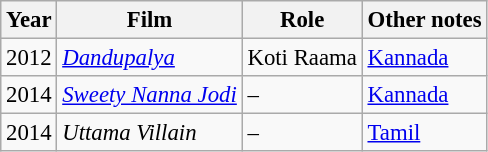<table class="wikitable" style="font-size: 95%;">
<tr>
<th>Year</th>
<th>Film</th>
<th>Role</th>
<th>Other notes</th>
</tr>
<tr>
<td>2012</td>
<td><em><a href='#'>Dandupalya</a></em></td>
<td>Koti Raama</td>
<td><a href='#'>Kannada</a></td>
</tr>
<tr>
<td>2014</td>
<td><em><a href='#'>Sweety Nanna Jodi</a></em></td>
<td>–</td>
<td><a href='#'>Kannada</a></td>
</tr>
<tr>
<td>2014</td>
<td><em>Uttama Villain</em></td>
<td>–</td>
<td><a href='#'>Tamil</a></td>
</tr>
</table>
